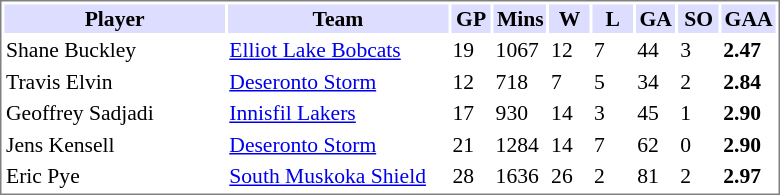<table cellpadding="0">
<tr align="left" style="vertical-align: top">
<td></td>
<td><br><table cellpadding="1" width="520px" style="font-size: 90%; border: 1px solid gray;">
<tr>
<th bgcolor="#DDDDFF" width="27.5%">Player</th>
<th bgcolor="#DDDDFF" width="27.5%">Team</th>
<th bgcolor="#DDDDFF" width="5%">GP</th>
<th bgcolor="#DDDDFF" width="5%">Mins</th>
<th bgcolor="#DDDDFF" width="5%">W</th>
<th bgcolor="#DDDDFF" width="5%">L</th>
<th bgcolor="#DDDDFF" width="5%">GA</th>
<th bgcolor="#DDDDFF" width="5%">SO</th>
<th bgcolor="#DDDDFF" width="5%">GAA</th>
</tr>
<tr>
<td>Shane Buckley</td>
<td><a href='#'>Elliot Lake Bobcats</a></td>
<td>19</td>
<td>1067</td>
<td>12</td>
<td>7</td>
<td>44</td>
<td>3</td>
<td><strong>2.47</strong></td>
</tr>
<tr>
<td>Travis Elvin</td>
<td><a href='#'>Deseronto Storm</a></td>
<td>12</td>
<td>718</td>
<td>7</td>
<td>5</td>
<td>34</td>
<td>2</td>
<td><strong>2.84</strong></td>
</tr>
<tr>
<td>Geoffrey Sadjadi</td>
<td><a href='#'>Innisfil Lakers</a></td>
<td>17</td>
<td>930</td>
<td>14</td>
<td>3</td>
<td>45</td>
<td>1</td>
<td><strong>2.90</strong></td>
</tr>
<tr>
<td>Jens Kensell</td>
<td><a href='#'>Deseronto Storm</a></td>
<td>21</td>
<td>1284</td>
<td>14</td>
<td>7</td>
<td>62</td>
<td>0</td>
<td><strong>2.90</strong></td>
</tr>
<tr>
<td>Eric Pye</td>
<td><a href='#'>South Muskoka Shield</a></td>
<td>28</td>
<td>1636</td>
<td>26</td>
<td>2</td>
<td>81</td>
<td>2</td>
<td><strong>2.97</strong></td>
</tr>
</table>
</td>
</tr>
</table>
